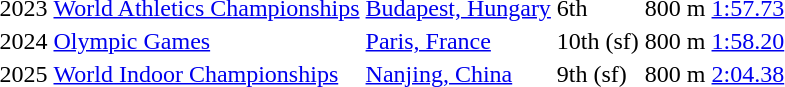<table>
<tr>
<td>2023</td>
<td><a href='#'>World Athletics Championships</a></td>
<td><a href='#'>Budapest, Hungary</a></td>
<td>6th</td>
<td>800 m</td>
<td><a href='#'>1:57.73</a></td>
</tr>
<tr>
<td>2024</td>
<td><a href='#'>Olympic Games</a></td>
<td><a href='#'>Paris, France</a></td>
<td>10th (sf)</td>
<td>800 m</td>
<td><a href='#'>1:58.20</a></td>
</tr>
<tr>
<td>2025</td>
<td><a href='#'>World Indoor Championships</a></td>
<td><a href='#'>Nanjing, China</a></td>
<td>9th (sf)</td>
<td>800 m</td>
<td><a href='#'>2:04.38</a></td>
</tr>
</table>
